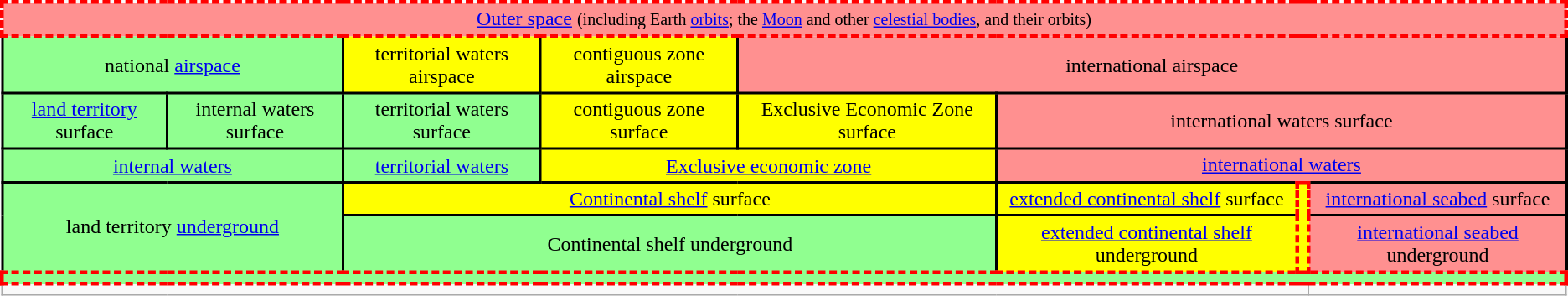<table class="wikitable" style="text-align:center;" cellpadding="5">
<tr>
<td style="background:#ff9090; color:black; border:3px dashed red;" colspan="8"><a href='#'>Outer space</a> <small>(including Earth <a href='#'>orbits</a>; the <a href='#'>Moon</a> and other <a href='#'>celestial bodies</a>, and their orbits)</small></td>
</tr>
<tr>
<td style="background:#90ff90; color:black; border:2px solid black;" colspan="2">national <a href='#'>airspace</a></td>
<td style="background:yellow; color:black; border:2px solid black;">territorial waters airspace</td>
<td style="background:yellow; color:black; border:2px solid black;">contiguous zone airspace</td>
<td style="background:#ff9090; color:black; border:2px solid black;" colspan="4">international airspace</td>
</tr>
<tr>
<td style="background:#90ff90; color:black; border:2px solid black;"><a href='#'>land territory</a> surface</td>
<td style="background:#90ff90; color:black; border:2px solid black;">internal waters surface</td>
<td style="background:#90ff90; color:black; border:2px solid black;">territorial waters surface</td>
<td style="background:yellow; color:black; border:2px solid black;">contiguous zone surface</td>
<td style="background:yellow; color:black; border:2px solid black;">Exclusive Economic Zone surface</td>
<td style="background:#ff9090; color:black; border:2px solid black;" colspan="3">international waters surface</td>
</tr>
<tr style="color:black;">
<td style="background:#90ff90; border:2px solid black;" colspan="2"><a href='#'>internal waters</a></td>
<td style="background:#90ff90; color:black; border:2px solid black;"><a href='#'>territorial waters</a></td>
<td style="background:yellow; color:black; border:2px solid black;" colspan="2"><a href='#'>Exclusive economic zone</a></td>
<td style="background:#ff9090; color:black; border:2px solid black;" colspan="3"><a href='#'>international waters</a></td>
</tr>
<tr>
<td style="background:#90ff90; color:black; border:2px solid black;" colspan="2" rowspan="2">land territory <a href='#'>underground</a></td>
<td style="background:yellow; color:black; border:2px solid black;" colspan="3"><a href='#'>Continental shelf</a> surface</td>
<td style="background:yellow; color:black; border:2px solid black;"><a href='#'>extended continental shelf</a> surface</td>
<td rowspan="2" style="background:yellow; color:black; border:3px dashed red; width:0;"></td>
<td style="background:#ff9090; color:black; border:2px solid black;"><a href='#'>international seabed</a> surface</td>
</tr>
<tr>
<td style="background:#90ff90; color:black; border:2px solid black;" colspan="3">Continental shelf underground</td>
<td style="background:yellow; color:black; border:2px solid black;"><a href='#'>extended continental shelf</a> underground</td>
<td style="background:#ff9090; color:black; border:2px solid black;"><a href='#'>international seabed</a> underground</td>
</tr>
<tr>
<td style="background:#90ff90; color:black; border:3px dashed red;" colspan="8"></td>
</tr>
<tr>
<td style="height:0;" colspan="7"></td>
</tr>
</table>
